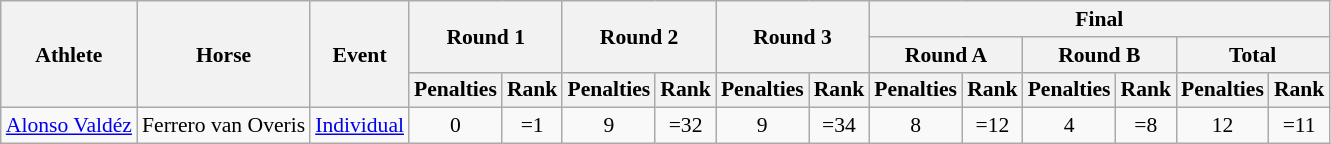<table class=wikitable style="font-size:90%">
<tr>
<th rowspan="3">Athlete</th>
<th rowspan="3">Horse</th>
<th rowspan="3">Event</th>
<th colspan="2" rowspan="2">Round 1</th>
<th colspan="2" rowspan="2">Round 2</th>
<th colspan="2" rowspan="2">Round 3</th>
<th colspan="6">Final</th>
</tr>
<tr>
<th colspan="2">Round A</th>
<th colspan="2">Round B</th>
<th colspan="2">Total</th>
</tr>
<tr>
<th>Penalties</th>
<th>Rank</th>
<th>Penalties</th>
<th>Rank</th>
<th>Penalties</th>
<th>Rank</th>
<th>Penalties</th>
<th>Rank</th>
<th>Penalties</th>
<th>Rank</th>
<th>Penalties</th>
<th>Rank</th>
</tr>
<tr align=center>
<td align=left><a href='#'>Alonso Valdéz</a></td>
<td align=left>Ferrero van Overis</td>
<td align=left><a href='#'>Individual</a></td>
<td>0</td>
<td>=1</td>
<td>9</td>
<td>=32</td>
<td>9</td>
<td>=34</td>
<td>8</td>
<td>=12</td>
<td>4</td>
<td>=8</td>
<td>12</td>
<td>=11</td>
</tr>
</table>
